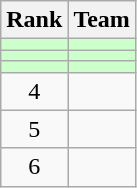<table class="wikitable">
<tr>
<th>Rank</th>
<th>Team</th>
</tr>
<tr bgcolor=ccffcc>
<td align=center></td>
<td></td>
</tr>
<tr bgcolor=ccffcc>
<td align=center></td>
<td></td>
</tr>
<tr bgcolor=ccffcc>
<td align=center></td>
<td></td>
</tr>
<tr>
<td align=center>4</td>
<td></td>
</tr>
<tr>
<td align=center>5</td>
<td></td>
</tr>
<tr>
<td align=center>6</td>
<td></td>
</tr>
</table>
